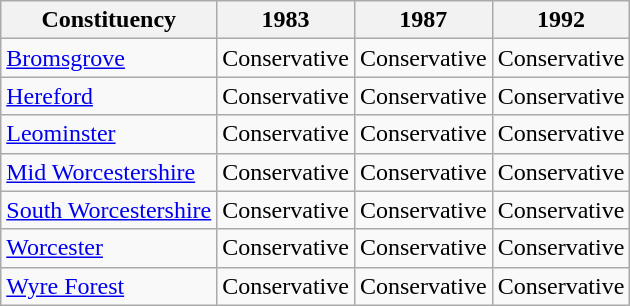<table class="wikitable">
<tr>
<th>Constituency</th>
<th>1983</th>
<th>1987</th>
<th>1992</th>
</tr>
<tr>
<td><a href='#'>Bromsgrove</a></td>
<td bgcolor=>Conservative</td>
<td bgcolor=>Conservative</td>
<td bgcolor=>Conservative</td>
</tr>
<tr>
<td><a href='#'>Hereford</a></td>
<td bgcolor=>Conservative</td>
<td bgcolor=>Conservative</td>
<td bgcolor=>Conservative</td>
</tr>
<tr>
<td><a href='#'>Leominster</a></td>
<td bgcolor=>Conservative</td>
<td bgcolor=>Conservative</td>
<td bgcolor=>Conservative</td>
</tr>
<tr>
<td><a href='#'>Mid Worcestershire</a></td>
<td bgcolor=>Conservative</td>
<td bgcolor=>Conservative</td>
<td bgcolor=>Conservative</td>
</tr>
<tr>
<td><a href='#'>South Worcestershire</a></td>
<td bgcolor=>Conservative</td>
<td bgcolor=>Conservative</td>
<td bgcolor=>Conservative</td>
</tr>
<tr>
<td><a href='#'>Worcester</a></td>
<td bgcolor=>Conservative</td>
<td bgcolor=>Conservative</td>
<td bgcolor=>Conservative</td>
</tr>
<tr>
<td><a href='#'>Wyre Forest</a></td>
<td bgcolor=>Conservative</td>
<td bgcolor=>Conservative</td>
<td bgcolor=>Conservative</td>
</tr>
</table>
